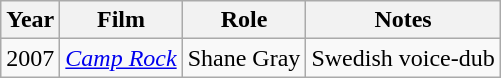<table class="wikitable">
<tr>
<th>Year</th>
<th>Film</th>
<th>Role</th>
<th>Notes</th>
</tr>
<tr>
<td>2007</td>
<td><em><a href='#'>Camp Rock</a></em></td>
<td>Shane Gray</td>
<td>Swedish voice-dub</td>
</tr>
</table>
